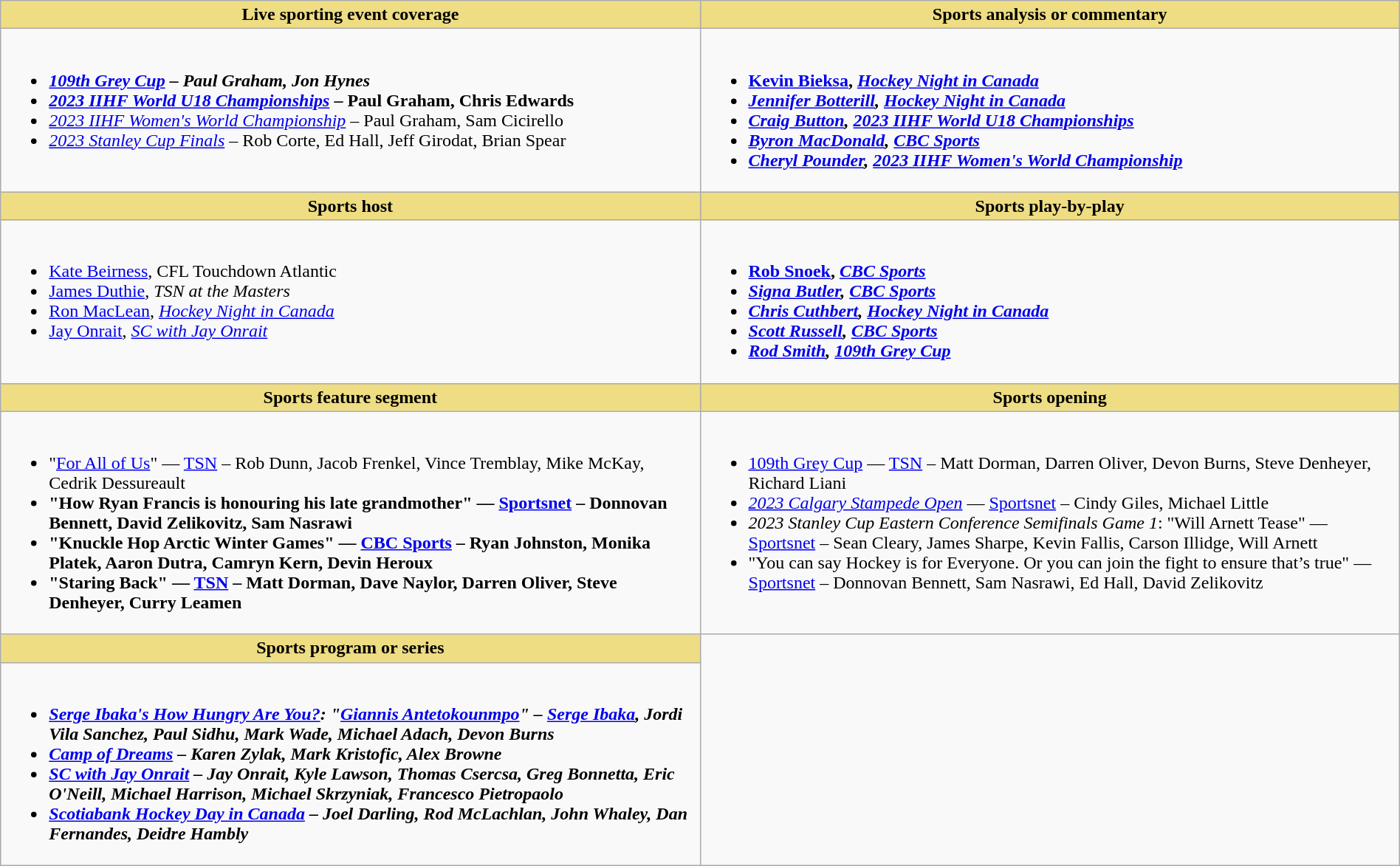<table class=wikitable width="100%">
<tr>
<th style="background:#EEDD82; width:50%">Live sporting event coverage</th>
<th style="background:#EEDD82; width:50%">Sports analysis or commentary</th>
</tr>
<tr>
<td valign="top"><br><ul><li> <strong><em><a href='#'>109th Grey Cup</a><em> – Paul Graham, Jon Hynes<strong></li><li> </em></strong><a href='#'>2023 IIHF World U18 Championships</a></em> – Paul Graham, Chris Edwards</strong></li><li><em><a href='#'>2023 IIHF Women's World Championship</a></em> – Paul Graham, Sam Cicirello</li><li><em><a href='#'>2023 Stanley Cup Finals</a></em> – Rob Corte, Ed Hall, Jeff Girodat, Brian Spear</li></ul></td>
<td valign="top"><br><ul><li> <strong><a href='#'>Kevin Bieksa</a>, <em><a href='#'>Hockey Night in Canada</a><strong><em></li><li><a href='#'>Jennifer Botterill</a>, </em><a href='#'>Hockey Night in Canada</a><em></li><li><a href='#'>Craig Button</a>, </em><a href='#'>2023 IIHF World U18 Championships</a><em></li><li><a href='#'>Byron MacDonald</a>, </em><a href='#'>CBC Sports</a><em></li><li><a href='#'>Cheryl Pounder</a>, </em><a href='#'>2023 IIHF Women's World Championship</a><em></li></ul></td>
</tr>
<tr>
<th style="background:#EEDD82; width:50%">Sports host</th>
<th style="background:#EEDD82; width:50%">Sports play-by-play</th>
</tr>
<tr>
<td valign="top"><br><ul><li> </strong><a href='#'>Kate Beirness</a>, </em>CFL Touchdown Atlantic</em></strong></li><li><a href='#'>James Duthie</a>, <em>TSN at the Masters</em></li><li><a href='#'>Ron MacLean</a>, <em><a href='#'>Hockey Night in Canada</a></em></li><li><a href='#'>Jay Onrait</a>, <em><a href='#'>SC with Jay Onrait</a></em></li></ul></td>
<td valign="top"><br><ul><li> <strong><a href='#'>Rob Snoek</a>, <em><a href='#'>CBC Sports</a><strong><em></li><li><a href='#'>Signa Butler</a>, </em><a href='#'>CBC Sports</a><em></li><li><a href='#'>Chris Cuthbert</a>, </em><a href='#'>Hockey Night in Canada</a><em></li><li><a href='#'>Scott Russell</a>, </em><a href='#'>CBC Sports</a><em></li><li><a href='#'>Rod Smith</a>, </em><a href='#'>109th Grey Cup</a><em></li></ul></td>
</tr>
<tr>
<th style="background:#EEDD82; width:50%">Sports feature segment</th>
<th style="background:#EEDD82; width:50%">Sports opening</th>
</tr>
<tr>
<td valign="top"><br><ul><li> </strong>"<a href='#'>For All of Us</a>" — <a href='#'>TSN</a> – Rob Dunn, Jacob Frenkel, Vince Tremblay, Mike McKay, Cedrik Dessureault<strong></li><li>"How Ryan Francis is honouring his late grandmother" — <a href='#'>Sportsnet</a> – Donnovan Bennett, David Zelikovitz, Sam Nasrawi</li><li>"Knuckle Hop Arctic Winter Games" — <a href='#'>CBC Sports</a> – Ryan Johnston, Monika Platek, Aaron Dutra, Camryn Kern, Devin Heroux</li><li>"Staring Back" — <a href='#'>TSN</a> – Matt Dorman, Dave Naylor, Darren Oliver, Steve Denheyer, Curry Leamen</li></ul></td>
<td valign="top"><br><ul><li> </em></strong><a href='#'>109th Grey Cup</a></em> — <a href='#'>TSN</a> – Matt Dorman, Darren Oliver, Devon Burns, Steve Denheyer, Richard Liani</strong></li><li><em><a href='#'>2023 Calgary Stampede Open</a></em> — <a href='#'>Sportsnet</a> – Cindy Giles, Michael Little</li><li><em>2023 Stanley Cup Eastern Conference Semifinals Game 1</em>: "Will Arnett Tease" — <a href='#'>Sportsnet</a> – Sean Cleary, James Sharpe, Kevin Fallis, Carson Illidge, Will Arnett</li><li>"You can say Hockey is for Everyone. Or you can join the fight to ensure that’s true" — <a href='#'>Sportsnet</a> – Donnovan Bennett, Sam Nasrawi, Ed Hall, David Zelikovitz</li></ul></td>
</tr>
<tr>
<th style="background:#EEDD82; width:50%">Sports program or series</th>
</tr>
<tr>
<td valign="top"><br><ul><li> <strong><em><a href='#'>Serge Ibaka's How Hungry Are You?</a><em>: "<a href='#'>Giannis Antetokounmpo</a>" – <a href='#'>Serge Ibaka</a>, Jordi Vila Sanchez, Paul Sidhu, Mark Wade, Michael Adach, Devon Burns<strong></li><li></em><a href='#'>Camp of Dreams</a><em> – Karen Zylak, Mark Kristofic, Alex Browne</li><li></em><a href='#'>SC with Jay Onrait</a><em> – Jay Onrait, Kyle Lawson, Thomas Csercsa, Greg Bonnetta, Eric O'Neill, Michael Harrison, Michael Skrzyniak, Francesco Pietropaolo</li><li></em><a href='#'>Scotiabank Hockey Day in Canada</a><em> – Joel Darling, Rod McLachlan, John Whaley, Dan Fernandes, Deidre Hambly</li></ul></td>
</tr>
</table>
